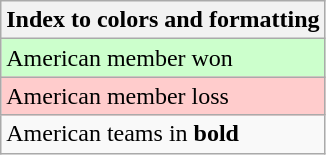<table class="wikitable">
<tr>
<th>Index to colors and formatting</th>
</tr>
<tr bgcolor=#ccffcc>
<td>American member won</td>
</tr>
<tr bgcolor=#ffcccc>
<td>American member loss</td>
</tr>
<tr>
<td>American teams in <strong>bold</strong></td>
</tr>
</table>
